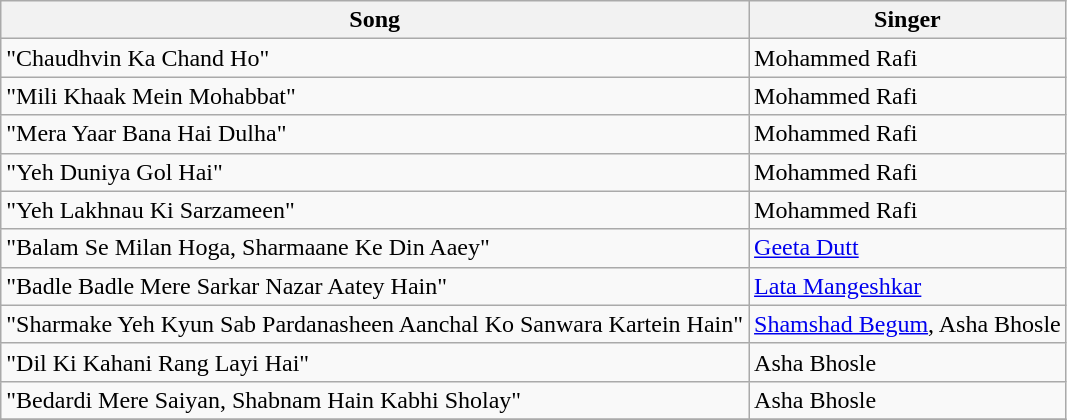<table class="wikitable">
<tr>
<th>Song</th>
<th>Singer</th>
</tr>
<tr>
<td>"Chaudhvin Ka Chand Ho"</td>
<td>Mohammed Rafi</td>
</tr>
<tr>
<td>"Mili Khaak Mein Mohabbat"</td>
<td>Mohammed Rafi</td>
</tr>
<tr>
<td>"Mera Yaar Bana Hai Dulha"</td>
<td>Mohammed Rafi</td>
</tr>
<tr>
<td>"Yeh Duniya Gol Hai"</td>
<td>Mohammed Rafi</td>
</tr>
<tr>
<td>"Yeh Lakhnau Ki Sarzameen"</td>
<td>Mohammed Rafi</td>
</tr>
<tr>
<td>"Balam Se Milan Hoga, Sharmaane Ke Din Aaey"</td>
<td><a href='#'>Geeta Dutt</a></td>
</tr>
<tr>
<td>"Badle Badle Mere Sarkar Nazar Aatey Hain"</td>
<td><a href='#'>Lata Mangeshkar</a></td>
</tr>
<tr>
<td>"Sharmake Yeh Kyun Sab Pardanasheen Aanchal Ko Sanwara Kartein Hain"</td>
<td><a href='#'>Shamshad Begum</a>, Asha Bhosle</td>
</tr>
<tr>
<td>"Dil Ki Kahani Rang Layi Hai"</td>
<td>Asha Bhosle</td>
</tr>
<tr>
<td>"Bedardi Mere Saiyan, Shabnam Hain Kabhi Sholay"</td>
<td>Asha Bhosle</td>
</tr>
<tr>
</tr>
</table>
